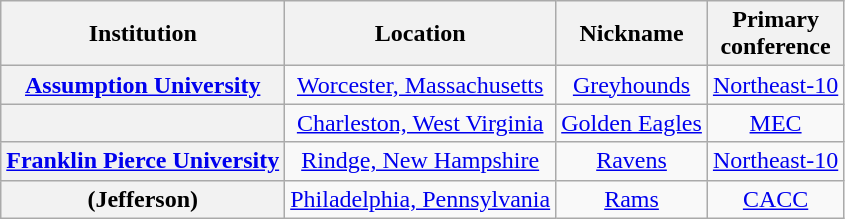<table class="sortable wikitable" style="text-align:center">
<tr>
<th>Institution</th>
<th>Location</th>
<th>Nickname</th>
<th>Primary<br>conference</th>
</tr>
<tr>
<th><a href='#'>Assumption University</a></th>
<td><a href='#'>Worcester, Massachusetts</a></td>
<td><a href='#'>Greyhounds</a></td>
<td><a href='#'>Northeast-10</a></td>
</tr>
<tr>
<th></th>
<td><a href='#'>Charleston, West Virginia</a></td>
<td><a href='#'>Golden Eagles</a></td>
<td><a href='#'>MEC</a></td>
</tr>
<tr>
<th><a href='#'>Franklin Pierce University</a></th>
<td><a href='#'>Rindge, New Hampshire</a></td>
<td><a href='#'>Ravens</a></td>
<td><a href='#'>Northeast-10</a></td>
</tr>
<tr>
<th> (Jefferson)</th>
<td><a href='#'>Philadelphia, Pennsylvania</a></td>
<td><a href='#'>Rams</a></td>
<td><a href='#'>CACC</a></td>
</tr>
</table>
